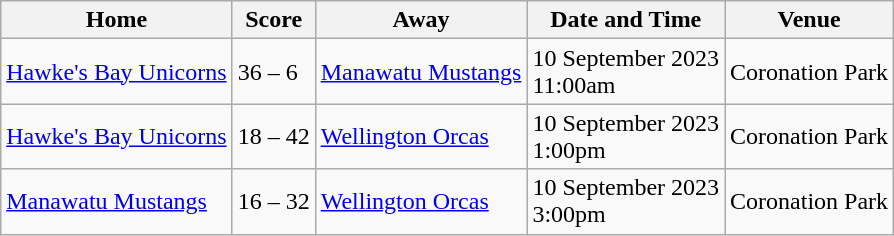<table class="wikitable">
<tr>
<th>Home</th>
<th>Score</th>
<th>Away</th>
<th>Date and Time</th>
<th>Venue</th>
</tr>
<tr>
<td> <a href='#'>Hawke's Bay Unicorns</a></td>
<td>36 – 6</td>
<td> <a href='#'>Manawatu Mustangs</a></td>
<td>10 September 2023<br>11:00am</td>
<td>Coronation Park</td>
</tr>
<tr>
<td> <a href='#'>Hawke's Bay Unicorns</a></td>
<td>18 – 42</td>
<td> <a href='#'>Wellington Orcas</a></td>
<td>10 September 2023<br>1:00pm</td>
<td>Coronation Park</td>
</tr>
<tr>
<td> <a href='#'>Manawatu Mustangs</a></td>
<td>16 – 32</td>
<td> <a href='#'>Wellington Orcas</a></td>
<td>10 September 2023<br>3:00pm</td>
<td>Coronation Park</td>
</tr>
</table>
